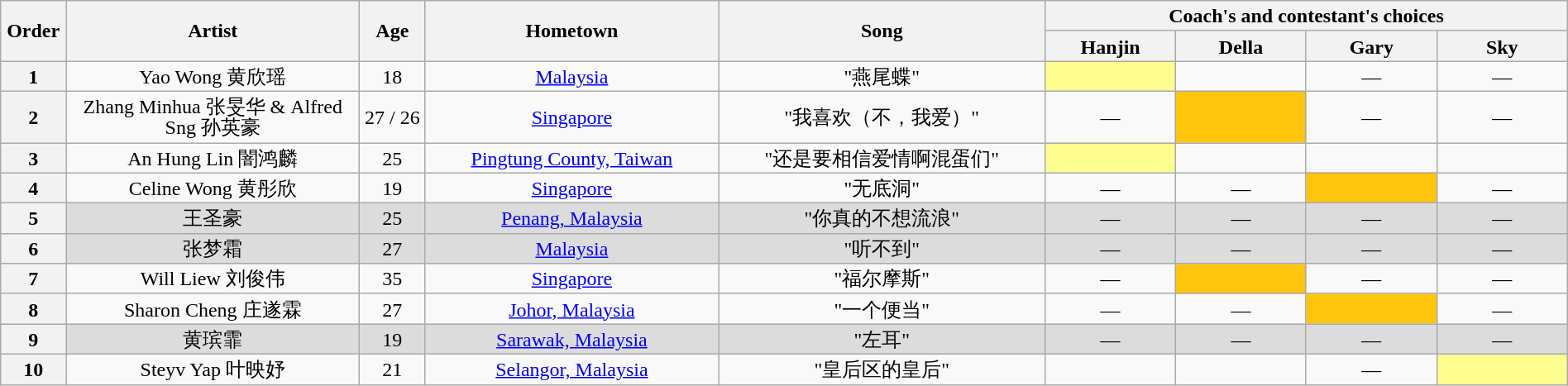<table class="wikitable" style="text-align:center; line-height:17px; width:100%;">
<tr>
<th rowspan="2" scope="col" style="width:04%;">Order</th>
<th rowspan="2" scope="col" style="width:18%;">Artist</th>
<th rowspan="2" scope="col" style="width:04%;">Age</th>
<th rowspan="2" scope="col" style="width:18%;">Hometown</th>
<th rowspan="2" scope="col" style="width:20%;">Song</th>
<th colspan="4" scope="col" style="width:24%;">Coach's and contestant's choices</th>
</tr>
<tr>
<th style="width:08%;">Hanjin</th>
<th style="width:08%;">Della</th>
<th style="width:08%;">Gary</th>
<th style="width:08%;">Sky</th>
</tr>
<tr>
<th>1</th>
<td>Yao Wong 黄欣瑶</td>
<td>18</td>
<td><a href='#'>Malaysia</a></td>
<td>"燕尾蝶"</td>
<td style="background:#fdfc8f;"></td>
<td></td>
<td>—</td>
<td>—</td>
</tr>
<tr>
<th>2</th>
<td>Zhang Minhua 张旻华 & Alfred Sng 孙英豪</td>
<td>27 / 26</td>
<td><a href='#'>Singapore</a></td>
<td>"我喜欢（不，我爱）"</td>
<td>—</td>
<td style="background:#FFC40C;"></td>
<td>—</td>
<td>—</td>
</tr>
<tr>
<th>3</th>
<td>An Hung Lin 闇鸿麟</td>
<td>25</td>
<td><a href='#'>Pingtung County, Taiwan</a></td>
<td>"还是要相信爱情啊混蛋们"</td>
<td style="background:#fdfc8f;"></td>
<td></td>
<td></td>
<td></td>
</tr>
<tr>
<th>4</th>
<td>Celine Wong 黄彤欣</td>
<td>19</td>
<td><a href='#'>Singapore</a></td>
<td>"无底洞"</td>
<td>—</td>
<td>—</td>
<td style="background:#FFC40C;"></td>
<td>—</td>
</tr>
<tr bgcolor="#DCDCDC">
<th>5</th>
<td>王圣豪</td>
<td>25</td>
<td><a href='#'>Penang, Malaysia</a></td>
<td>"你真的不想流浪"</td>
<td>—</td>
<td>—</td>
<td>—</td>
<td>—</td>
</tr>
<tr bgcolor="#DCDCDC">
<th>6</th>
<td>张梦霜</td>
<td>27</td>
<td><a href='#'>Malaysia</a></td>
<td>"听不到"</td>
<td>—</td>
<td>—</td>
<td>—</td>
<td>—</td>
</tr>
<tr>
<th>7</th>
<td>Will Liew 刘俊伟</td>
<td>35</td>
<td><a href='#'>Singapore</a></td>
<td>"福尔摩斯"</td>
<td>—</td>
<td style="background:#FFC40C;"></td>
<td>—</td>
<td>—</td>
</tr>
<tr>
<th>8</th>
<td>Sharon Cheng 庄遂霖</td>
<td>27</td>
<td><a href='#'>Johor, Malaysia</a></td>
<td>"一个便当"</td>
<td>—</td>
<td>—</td>
<td style="background:#FFC40C;"></td>
<td>—</td>
</tr>
<tr bgcolor="#DCDCDC">
<th>9</th>
<td>黄瑸霏</td>
<td>19</td>
<td><a href='#'>Sarawak, Malaysia</a></td>
<td>"左耳"</td>
<td>—</td>
<td>—</td>
<td>—</td>
<td>—</td>
</tr>
<tr>
<th>10</th>
<td>Steyv Yap 叶映妤</td>
<td>21</td>
<td><a href='#'>Selangor, Malaysia</a></td>
<td>"皇后区的皇后"</td>
<td></td>
<td></td>
<td>—</td>
<td style="background:#fdfc8f;"></td>
</tr>
</table>
